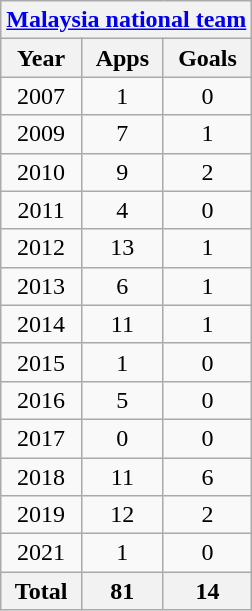<table class="wikitable" style="text-align:center">
<tr>
<th colspan=3><a href='#'>Malaysia national team</a></th>
</tr>
<tr>
<th>Year</th>
<th>Apps</th>
<th>Goals</th>
</tr>
<tr>
<td>2007</td>
<td>1</td>
<td>0</td>
</tr>
<tr>
<td>2009</td>
<td>7</td>
<td>1</td>
</tr>
<tr>
<td>2010</td>
<td>9</td>
<td>2</td>
</tr>
<tr>
<td>2011</td>
<td>4</td>
<td>0</td>
</tr>
<tr>
<td>2012</td>
<td>13</td>
<td>1</td>
</tr>
<tr>
<td>2013</td>
<td>6</td>
<td>1</td>
</tr>
<tr>
<td>2014</td>
<td>11</td>
<td>1</td>
</tr>
<tr>
<td>2015</td>
<td>1</td>
<td>0</td>
</tr>
<tr>
<td>2016</td>
<td>5</td>
<td>0</td>
</tr>
<tr>
<td>2017</td>
<td>0</td>
<td>0</td>
</tr>
<tr>
<td>2018</td>
<td>11</td>
<td>6</td>
</tr>
<tr>
<td>2019</td>
<td>12</td>
<td>2</td>
</tr>
<tr>
<td>2021</td>
<td>1</td>
<td>0</td>
</tr>
<tr>
<th>Total</th>
<th>81</th>
<th>14</th>
</tr>
</table>
